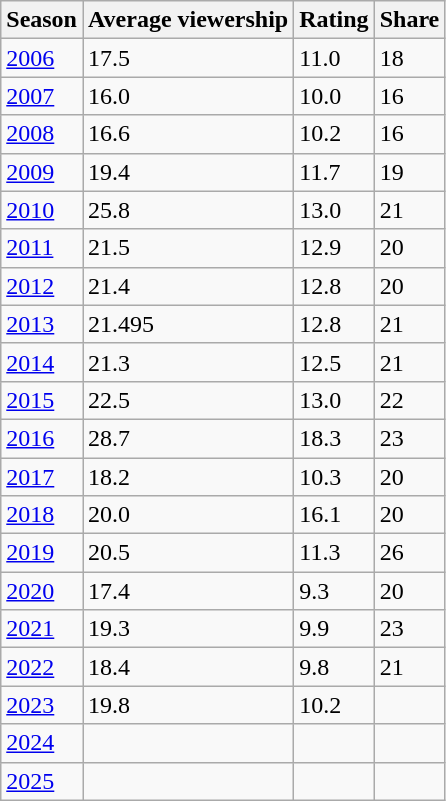<table class="wikitable">
<tr>
<th>Season</th>
<th>Average viewership<br></th>
<th>Rating</th>
<th>Share</th>
</tr>
<tr>
<td><a href='#'>2006</a></td>
<td>17.5</td>
<td>11.0</td>
<td>18</td>
</tr>
<tr>
<td><a href='#'>2007</a></td>
<td>16.0</td>
<td>10.0</td>
<td>16</td>
</tr>
<tr>
<td><a href='#'>2008</a></td>
<td>16.6</td>
<td>10.2</td>
<td>16</td>
</tr>
<tr>
<td><a href='#'>2009</a></td>
<td>19.4</td>
<td>11.7</td>
<td>19</td>
</tr>
<tr>
<td><a href='#'>2010</a></td>
<td>25.8</td>
<td>13.0</td>
<td>21</td>
</tr>
<tr>
<td><a href='#'>2011</a></td>
<td>21.5</td>
<td>12.9</td>
<td>20</td>
</tr>
<tr>
<td><a href='#'>2012</a></td>
<td>21.4</td>
<td>12.8</td>
<td>20</td>
</tr>
<tr>
<td><a href='#'>2013</a></td>
<td>21.495</td>
<td>12.8</td>
<td>21</td>
</tr>
<tr>
<td><a href='#'>2014</a></td>
<td>21.3</td>
<td>12.5</td>
<td>21</td>
</tr>
<tr>
<td><a href='#'>2015</a></td>
<td>22.5</td>
<td>13.0</td>
<td>22</td>
</tr>
<tr>
<td><a href='#'>2016</a></td>
<td>28.7</td>
<td>18.3</td>
<td>23</td>
</tr>
<tr>
<td><a href='#'>2017</a></td>
<td>18.2</td>
<td>10.3</td>
<td>20</td>
</tr>
<tr>
<td><a href='#'>2018</a></td>
<td>20.0</td>
<td>16.1</td>
<td>20</td>
</tr>
<tr>
<td><a href='#'>2019</a></td>
<td>20.5</td>
<td>11.3</td>
<td>26</td>
</tr>
<tr>
<td><a href='#'>2020</a></td>
<td>17.4</td>
<td>9.3</td>
<td>20</td>
</tr>
<tr>
<td><a href='#'>2021</a></td>
<td>19.3</td>
<td>9.9</td>
<td>23</td>
</tr>
<tr>
<td><a href='#'>2022</a></td>
<td>18.4</td>
<td>9.8</td>
<td>21</td>
</tr>
<tr>
<td><a href='#'>2023</a></td>
<td>19.8</td>
<td>10.2</td>
<td></td>
</tr>
<tr>
<td><a href='#'>2024</a></td>
<td></td>
<td></td>
<td></td>
</tr>
<tr>
<td><a href='#'>2025</a></td>
<td></td>
<td></td>
<td></td>
</tr>
</table>
